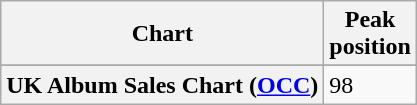<table class="wikitable sortable plainrowheaders">
<tr>
<th>Chart</th>
<th>Peak<br>position</th>
</tr>
<tr>
</tr>
<tr>
</tr>
<tr>
</tr>
<tr>
</tr>
<tr>
<th scope="row">UK Album Sales Chart (<a href='#'>OCC</a>)</th>
<td>98</td>
</tr>
</table>
